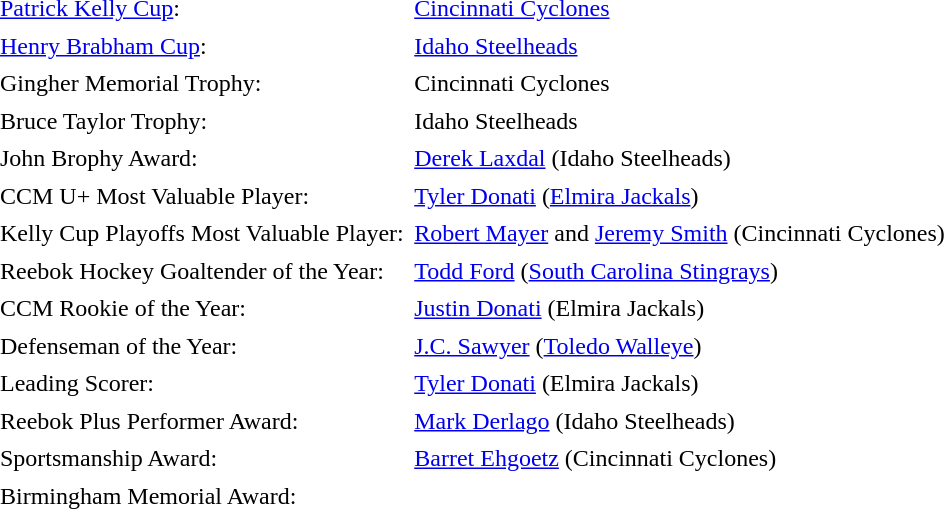<table cellpadding="3" cellspacing="1">
<tr>
<td><a href='#'>Patrick Kelly Cup</a>:</td>
<td><a href='#'>Cincinnati Cyclones</a></td>
</tr>
<tr>
<td><a href='#'>Henry Brabham Cup</a>:</td>
<td><a href='#'>Idaho Steelheads</a></td>
</tr>
<tr>
<td>Gingher Memorial Trophy:</td>
<td>Cincinnati Cyclones</td>
</tr>
<tr>
<td>Bruce Taylor Trophy:</td>
<td>Idaho Steelheads</td>
</tr>
<tr>
<td>John Brophy Award:</td>
<td><a href='#'>Derek Laxdal</a>  (Idaho Steelheads)</td>
</tr>
<tr>
<td>CCM U+ Most Valuable Player:</td>
<td><a href='#'>Tyler Donati</a>  (<a href='#'>Elmira Jackals</a>)</td>
</tr>
<tr>
<td>Kelly Cup Playoffs Most Valuable Player:</td>
<td><a href='#'>Robert Mayer</a>  and  <a href='#'>Jeremy Smith</a>  (Cincinnati Cyclones)</td>
</tr>
<tr>
<td>Reebok Hockey Goaltender of the Year:</td>
<td><a href='#'>Todd Ford</a>  (<a href='#'>South Carolina Stingrays</a>)</td>
</tr>
<tr>
<td>CCM Rookie of the Year:</td>
<td><a href='#'>Justin Donati</a>  (Elmira Jackals)</td>
</tr>
<tr>
<td>Defenseman of the Year:</td>
<td><a href='#'>J.C. Sawyer</a>  (<a href='#'>Toledo Walleye</a>)</td>
</tr>
<tr>
<td>Leading Scorer:</td>
<td><a href='#'>Tyler Donati</a>  (Elmira Jackals)</td>
</tr>
<tr>
<td>Reebok Plus Performer Award:</td>
<td><a href='#'>Mark Derlago</a>  (Idaho Steelheads)</td>
</tr>
<tr>
<td>Sportsmanship Award:</td>
<td><a href='#'>Barret Ehgoetz</a>  (Cincinnati Cyclones)</td>
</tr>
<tr>
<td>Birmingham Memorial Award:</td>
<td></td>
</tr>
</table>
